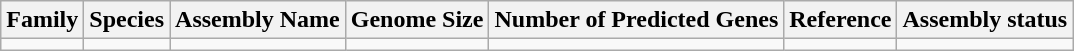<table class="wikitable sortable">
<tr>
<th>Family</th>
<th>Species</th>
<th>Assembly Name</th>
<th>Genome Size</th>
<th>Number of Predicted Genes</th>
<th>Reference</th>
<th>Assembly status</th>
</tr>
<tr>
<td></td>
<td></td>
<td></td>
<td></td>
<td></td>
<td></td>
<td></td>
</tr>
</table>
